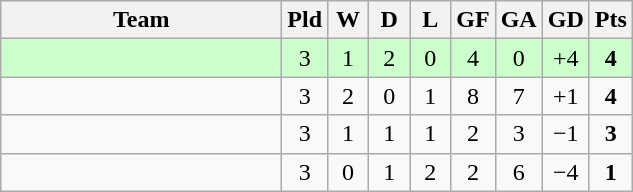<table class="wikitable" style="text-align:center;">
<tr>
<th width=180>Team</th>
<th width=20>Pld</th>
<th width=20>W</th>
<th width=20>D</th>
<th width=20>L</th>
<th width=20>GF</th>
<th width=20>GA</th>
<th width=20>GD</th>
<th width=20>Pts</th>
</tr>
<tr bgcolor="ccffcc">
<td align="left"></td>
<td>3</td>
<td>1</td>
<td>2</td>
<td>0</td>
<td>4</td>
<td>0</td>
<td>+4</td>
<td><strong>4</strong></td>
</tr>
<tr>
<td align="left"></td>
<td>3</td>
<td>2</td>
<td>0</td>
<td>1</td>
<td>8</td>
<td>7</td>
<td>+1</td>
<td><strong>4</strong></td>
</tr>
<tr>
<td align="left"></td>
<td>3</td>
<td>1</td>
<td>1</td>
<td>1</td>
<td>2</td>
<td>3</td>
<td>−1</td>
<td><strong>3</strong></td>
</tr>
<tr>
<td align="left"></td>
<td>3</td>
<td>0</td>
<td>1</td>
<td>2</td>
<td>2</td>
<td>6</td>
<td>−4</td>
<td><strong>1</strong></td>
</tr>
</table>
